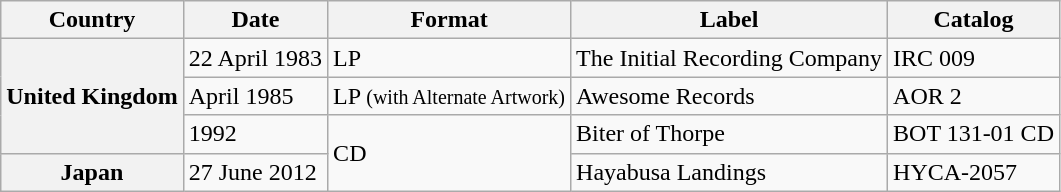<table class="wikitable plainrowheaders">
<tr>
<th scope=col>Country</th>
<th scope=col>Date</th>
<th scope=col>Format</th>
<th scope=col>Label</th>
<th scope=col>Catalog</th>
</tr>
<tr>
<th scope=row rowspan=3>United Kingdom</th>
<td>22 April 1983</td>
<td>LP</td>
<td>The Initial Recording Company</td>
<td>IRC 009</td>
</tr>
<tr>
<td>April 1985</td>
<td>LP <small>(with Alternate Artwork)</small></td>
<td>Awesome Records</td>
<td>AOR 2</td>
</tr>
<tr>
<td>1992</td>
<td rowspan=2>CD</td>
<td>Biter of Thorpe</td>
<td>BOT 131-01 CD</td>
</tr>
<tr>
<th scope=row>Japan</th>
<td>27 June 2012</td>
<td>Hayabusa Landings</td>
<td>HYCA-2057</td>
</tr>
</table>
